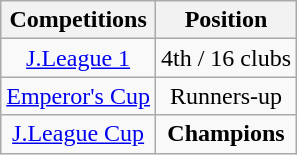<table class="wikitable" style="text-align:center;">
<tr>
<th>Competitions</th>
<th>Position</th>
</tr>
<tr>
<td><a href='#'>J.League 1</a></td>
<td>4th / 16 clubs</td>
</tr>
<tr>
<td><a href='#'>Emperor's Cup</a></td>
<td>Runners-up</td>
</tr>
<tr>
<td><a href='#'>J.League Cup</a></td>
<td><strong>Champions</strong></td>
</tr>
</table>
